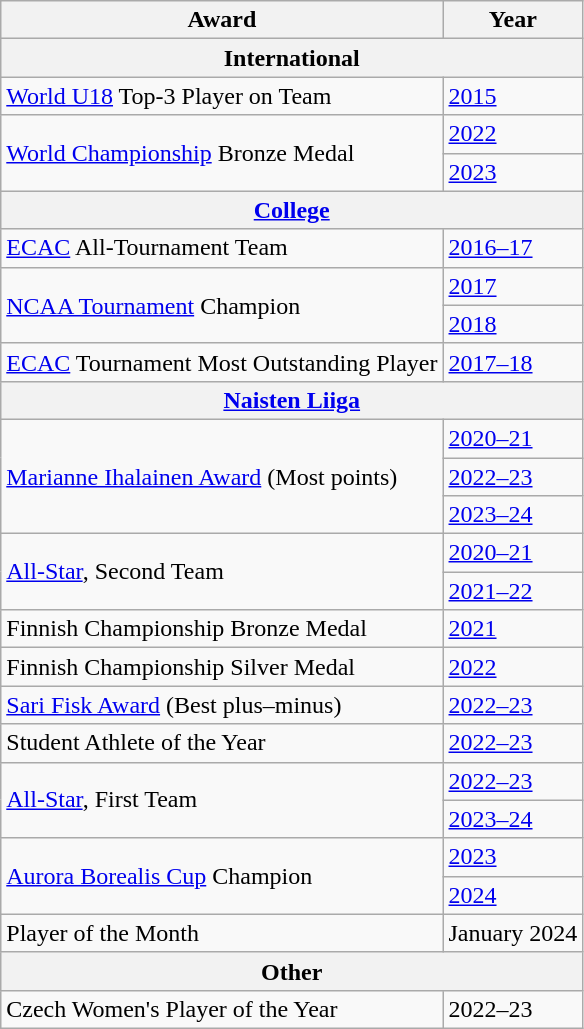<table class="wikitable">
<tr>
<th scope="col">Award</th>
<th scope="col">Year</th>
</tr>
<tr>
<th colspan="2">International</th>
</tr>
<tr>
<td><a href='#'>World U18</a> Top-3 Player on Team</td>
<td><a href='#'>2015</a></td>
</tr>
<tr>
<td rowspan="2"><a href='#'>World Championship</a> Bronze Medal</td>
<td><a href='#'>2022</a></td>
</tr>
<tr>
<td><a href='#'>2023</a></td>
</tr>
<tr>
<th colspan="2"><a href='#'>College</a></th>
</tr>
<tr>
<td><a href='#'>ECAC</a> All-Tournament Team</td>
<td><a href='#'>2016–17</a></td>
</tr>
<tr>
<td rowspan="2"><a href='#'>NCAA Tournament</a> Champion</td>
<td><a href='#'>2017</a></td>
</tr>
<tr>
<td><a href='#'>2018</a></td>
</tr>
<tr>
<td><a href='#'>ECAC</a> Tournament Most Outstanding Player</td>
<td><a href='#'>2017–18</a></td>
</tr>
<tr>
<th colspan="2"><a href='#'>Naisten Liiga</a></th>
</tr>
<tr>
<td rowspan="3"><a href='#'>Marianne Ihalainen Award</a> (Most points)</td>
<td><a href='#'>2020–21</a></td>
</tr>
<tr>
<td><a href='#'>2022–23</a></td>
</tr>
<tr>
<td><a href='#'>2023–24</a></td>
</tr>
<tr>
<td rowspan="2"><a href='#'>All-Star</a>, Second Team</td>
<td><a href='#'>2020–21</a></td>
</tr>
<tr>
<td><a href='#'>2021–22</a></td>
</tr>
<tr>
<td>Finnish Championship Bronze Medal</td>
<td><a href='#'>2021</a></td>
</tr>
<tr>
<td>Finnish Championship Silver Medal</td>
<td><a href='#'>2022</a></td>
</tr>
<tr>
<td><a href='#'>Sari Fisk Award</a> (Best plus–minus)</td>
<td><a href='#'>2022–23</a></td>
</tr>
<tr>
<td>Student Athlete of the Year</td>
<td><a href='#'>2022–23</a></td>
</tr>
<tr>
<td rowspan="2"><a href='#'>All-Star</a>, First Team</td>
<td><a href='#'>2022–23</a></td>
</tr>
<tr>
<td><a href='#'>2023–24</a></td>
</tr>
<tr>
<td rowspan="2"><a href='#'>Aurora Borealis Cup</a> Champion</td>
<td><a href='#'>2023</a></td>
</tr>
<tr>
<td><a href='#'>2024</a></td>
</tr>
<tr>
<td>Player of the Month</td>
<td>January 2024</td>
</tr>
<tr>
<th colspan="2">Other</th>
</tr>
<tr>
<td>Czech Women's Player of the Year</td>
<td>2022–23</td>
</tr>
</table>
